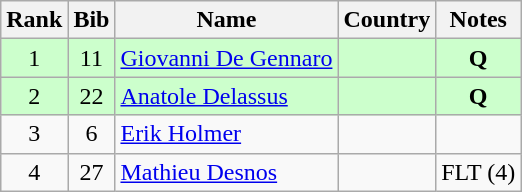<table class="wikitable" style="text-align:center;">
<tr>
<th>Rank</th>
<th>Bib</th>
<th>Name</th>
<th>Country</th>
<th>Notes</th>
</tr>
<tr bgcolor=ccffcc>
<td>1</td>
<td>11</td>
<td align=left><a href='#'>Giovanni De Gennaro</a></td>
<td align=left></td>
<td><strong>Q</strong></td>
</tr>
<tr bgcolor=ccffcc>
<td>2</td>
<td>22</td>
<td align=left><a href='#'>Anatole Delassus</a></td>
<td align=left></td>
<td><strong>Q</strong></td>
</tr>
<tr>
<td>3</td>
<td>6</td>
<td align=left><a href='#'>Erik Holmer</a></td>
<td align=left></td>
<td></td>
</tr>
<tr>
<td>4</td>
<td>27</td>
<td align=left><a href='#'>Mathieu Desnos</a></td>
<td align=left></td>
<td>FLT (4)</td>
</tr>
</table>
